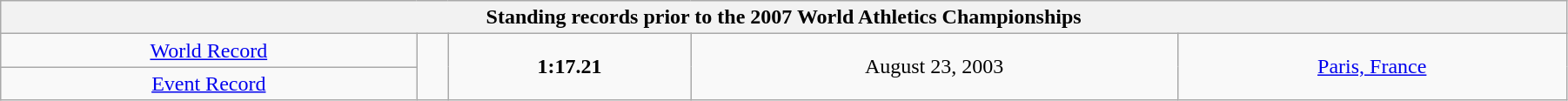<table class="wikitable" style=" text-align:center;" width="95%">
<tr>
<th colspan="5">Standing records prior to the 2007 World Athletics Championships</th>
</tr>
<tr>
<td><a href='#'>World Record</a></td>
<td rowspan=2></td>
<td rowspan=2><strong>1:17.21</strong></td>
<td rowspan=2>August 23, 2003</td>
<td rowspan=2> <a href='#'>Paris, France</a></td>
</tr>
<tr>
<td><a href='#'>Event Record</a></td>
</tr>
</table>
